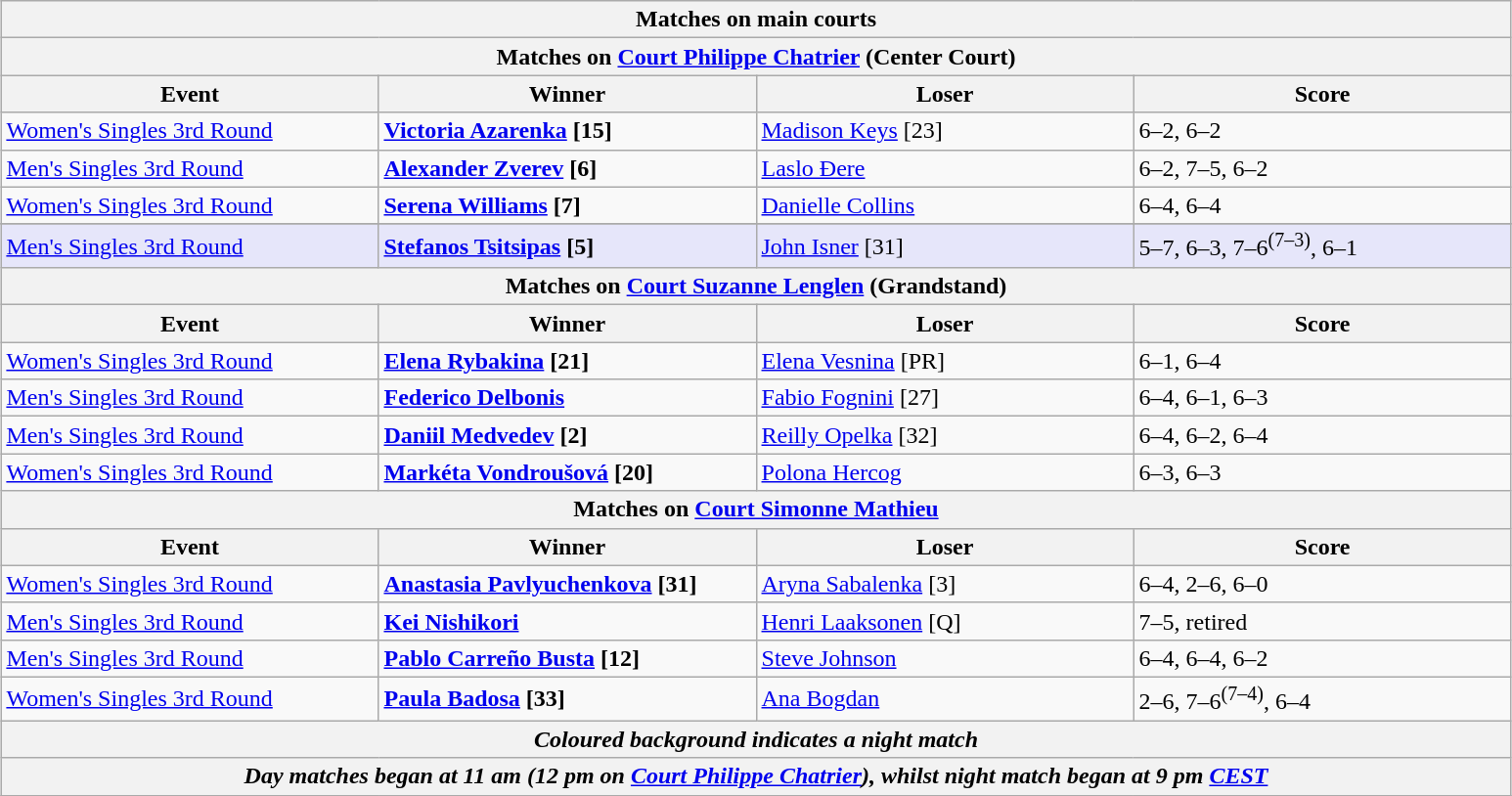<table class="wikitable" style="margin:auto;">
<tr>
<th colspan="4" style="white-space:nowrap">Matches on main courts</th>
</tr>
<tr>
<th colspan="4">Matches on <a href='#'>Court Philippe Chatrier</a> (Center Court)</th>
</tr>
<tr>
<th width="250">Event</th>
<th width="250">Winner</th>
<th width="250">Loser</th>
<th width="250">Score</th>
</tr>
<tr>
<td><a href='#'>Women's Singles 3rd Round</a></td>
<td><strong> <a href='#'>Victoria Azarenka</a> [15]</strong></td>
<td> <a href='#'>Madison Keys</a> [23]</td>
<td>6–2, 6–2</td>
</tr>
<tr>
<td><a href='#'>Men's Singles 3rd Round</a></td>
<td><strong> <a href='#'>Alexander Zverev</a> [6]</strong></td>
<td> <a href='#'>Laslo Đere</a></td>
<td>6–2, 7–5, 6–2</td>
</tr>
<tr>
<td><a href='#'>Women's Singles 3rd Round</a></td>
<td><strong> <a href='#'>Serena Williams</a> [7]</strong></td>
<td> <a href='#'>Danielle Collins</a></td>
<td>6–4, 6–4</td>
</tr>
<tr>
</tr>
<tr bgcolor=lavender>
<td><a href='#'>Men's Singles 3rd Round</a></td>
<td><strong> <a href='#'>Stefanos Tsitsipas</a> [5]</strong></td>
<td> <a href='#'>John Isner</a> [31]</td>
<td>5–7, 6–3, 7–6<sup>(7–3)</sup>, 6–1</td>
</tr>
<tr>
<th colspan="4">Matches on <a href='#'>Court Suzanne Lenglen</a> (Grandstand)</th>
</tr>
<tr>
<th width="250">Event</th>
<th width="250">Winner</th>
<th width="250">Loser</th>
<th width="250">Score</th>
</tr>
<tr>
<td><a href='#'>Women's Singles 3rd Round</a></td>
<td><strong> <a href='#'>Elena Rybakina</a> [21]</strong></td>
<td> <a href='#'>Elena Vesnina</a> [PR]</td>
<td>6–1, 6–4</td>
</tr>
<tr>
<td><a href='#'>Men's Singles 3rd Round</a></td>
<td><strong> <a href='#'>Federico Delbonis</a></strong></td>
<td> <a href='#'>Fabio Fognini</a> [27]</td>
<td>6–4, 6–1, 6–3</td>
</tr>
<tr>
<td><a href='#'>Men's Singles 3rd Round</a></td>
<td><strong> <a href='#'>Daniil Medvedev</a> [2]</strong></td>
<td> <a href='#'>Reilly Opelka</a> [32]</td>
<td>6–4, 6–2, 6–4</td>
</tr>
<tr>
<td><a href='#'>Women's Singles 3rd Round</a></td>
<td><strong> <a href='#'>Markéta Vondroušová</a> [20]</strong></td>
<td> <a href='#'>Polona Hercog</a></td>
<td>6–3, 6–3</td>
</tr>
<tr>
<th colspan="4">Matches on <a href='#'>Court Simonne Mathieu</a></th>
</tr>
<tr>
<th width="250">Event</th>
<th width="250">Winner</th>
<th width="250">Loser</th>
<th width="250">Score</th>
</tr>
<tr>
<td><a href='#'>Women's Singles 3rd Round</a></td>
<td><strong> <a href='#'>Anastasia Pavlyuchenkova</a> [31]</strong></td>
<td> <a href='#'>Aryna Sabalenka</a> [3]</td>
<td>6–4, 2–6, 6–0</td>
</tr>
<tr>
<td><a href='#'>Men's Singles 3rd Round</a></td>
<td><strong> <a href='#'>Kei Nishikori</a></strong></td>
<td> <a href='#'>Henri Laaksonen</a> [Q]</td>
<td>7–5, retired</td>
</tr>
<tr>
<td><a href='#'>Men's Singles 3rd Round</a></td>
<td><strong> <a href='#'>Pablo Carreño Busta</a> [12]</strong></td>
<td> <a href='#'>Steve Johnson</a></td>
<td>6–4, 6–4, 6–2</td>
</tr>
<tr>
<td><a href='#'>Women's Singles 3rd Round</a></td>
<td><strong> <a href='#'>Paula Badosa</a> [33]</strong></td>
<td> <a href='#'>Ana Bogdan</a></td>
<td>2–6, 7–6<sup>(7–4)</sup>, 6–4</td>
</tr>
<tr>
<th colspan="4"><em>Coloured background indicates a night match</em></th>
</tr>
<tr>
<th colspan="4"><em>Day matches began at 11 am (12 pm on <a href='#'>Court Philippe Chatrier</a>), whilst night match began at 9 pm <a href='#'>CEST</a></em></th>
</tr>
<tr>
</tr>
</table>
